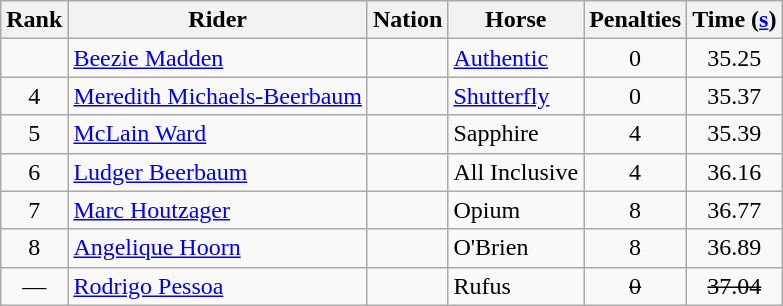<table class="wikitable sortable" style="text-align:center">
<tr>
<th>Rank</th>
<th>Rider</th>
<th>Nation</th>
<th>Horse</th>
<th>Penalties</th>
<th>Time (<a href='#'>s</a>)</th>
</tr>
<tr>
<td></td>
<td align=left><a href='#'>Beezie Madden</a></td>
<td align=left></td>
<td align=left><a href='#'>Authentic</a></td>
<td>0</td>
<td>35.25</td>
</tr>
<tr>
<td>4</td>
<td align=left><a href='#'>Meredith Michaels-Beerbaum</a></td>
<td align=left></td>
<td align=left><a href='#'>Shutterfly</a></td>
<td>0</td>
<td>35.37</td>
</tr>
<tr>
<td>5</td>
<td align=left><a href='#'>McLain Ward</a></td>
<td align=left></td>
<td align=left>Sapphire</td>
<td>4</td>
<td>35.39</td>
</tr>
<tr>
<td>6</td>
<td align=left><a href='#'>Ludger Beerbaum</a></td>
<td align=left></td>
<td align=left>All Inclusive</td>
<td>4</td>
<td>36.16</td>
</tr>
<tr>
<td>7</td>
<td align=left><a href='#'>Marc Houtzager</a></td>
<td align=left></td>
<td align=left>Opium</td>
<td>8</td>
<td>36.77</td>
</tr>
<tr>
<td>8</td>
<td align=left><a href='#'>Angelique Hoorn</a></td>
<td align=left></td>
<td align=left>O'Brien</td>
<td>8</td>
<td>36.89</td>
</tr>
<tr>
<td data-sort-value=9>—</td>
<td align=left><a href='#'>Rodrigo Pessoa</a></td>
<td align=left></td>
<td align=left>Rufus</td>
<td><s>0</s></td>
<td><s>37.04</s></td>
</tr>
</table>
